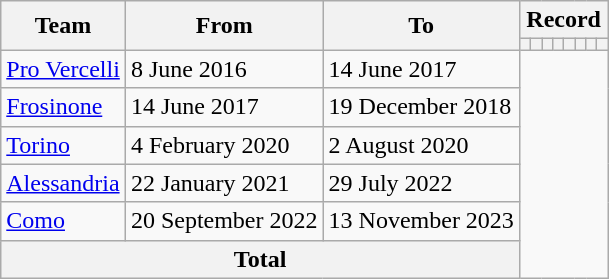<table class=wikitable style="text-align: center">
<tr>
<th rowspan="2">Team</th>
<th rowspan="2">From</th>
<th rowspan="2">To</th>
<th colspan="8">Record</th>
</tr>
<tr>
<th></th>
<th></th>
<th></th>
<th></th>
<th></th>
<th></th>
<th></th>
<th></th>
</tr>
<tr>
<td align=left><a href='#'>Pro Vercelli</a></td>
<td align=left>8 June 2016</td>
<td align=left>14 June 2017<br></td>
</tr>
<tr>
<td align=left><a href='#'>Frosinone</a></td>
<td align=left>14 June 2017</td>
<td align=left>19 December 2018<br></td>
</tr>
<tr>
<td align=left><a href='#'>Torino</a></td>
<td align=left>4 February 2020</td>
<td align=left>2 August 2020<br></td>
</tr>
<tr>
<td align=left><a href='#'>Alessandria</a></td>
<td align=left>22 January 2021</td>
<td align=left>29 July 2022<br></td>
</tr>
<tr>
<td align=left><a href='#'>Como</a></td>
<td align=left>20 September 2022</td>
<td align=left>13 November 2023<br></td>
</tr>
<tr>
<th colspan=3>Total<br></th>
</tr>
</table>
